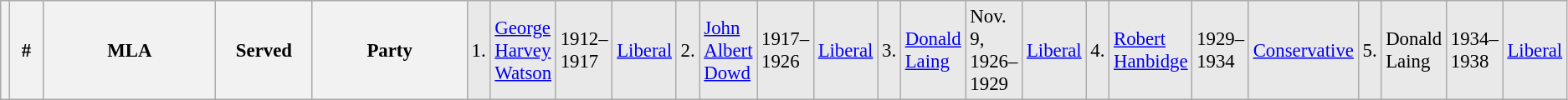<table class="wikitable" style="font-size: 95%; clear:both">
<tr style="background-color:#E9E9E9">
<th></th>
<th style="width: 25px">#</th>
<th style="width: 170px">MLA</th>
<th style="width: 80px">Served</th>
<th style="width: 150px">Party<br></th>
<td>1.</td>
<td><a href='#'>George Harvey Watson</a></td>
<td>1912–1917</td>
<td><a href='#'>Liberal</a><br></td>
<td>2.</td>
<td><a href='#'>John Albert Dowd</a></td>
<td>1917–1926</td>
<td><a href='#'>Liberal</a><br></td>
<td>3.</td>
<td><a href='#'>Donald Laing</a></td>
<td>Nov. 9, 1926–1929</td>
<td><a href='#'>Liberal</a><br></td>
<td>4.</td>
<td><a href='#'>Robert Hanbidge</a></td>
<td>1929–1934</td>
<td><a href='#'>Conservative</a><br></td>
<td>5.</td>
<td>Donald Laing</td>
<td>1934–1938</td>
<td><a href='#'>Liberal</a></td>
</tr>
</table>
